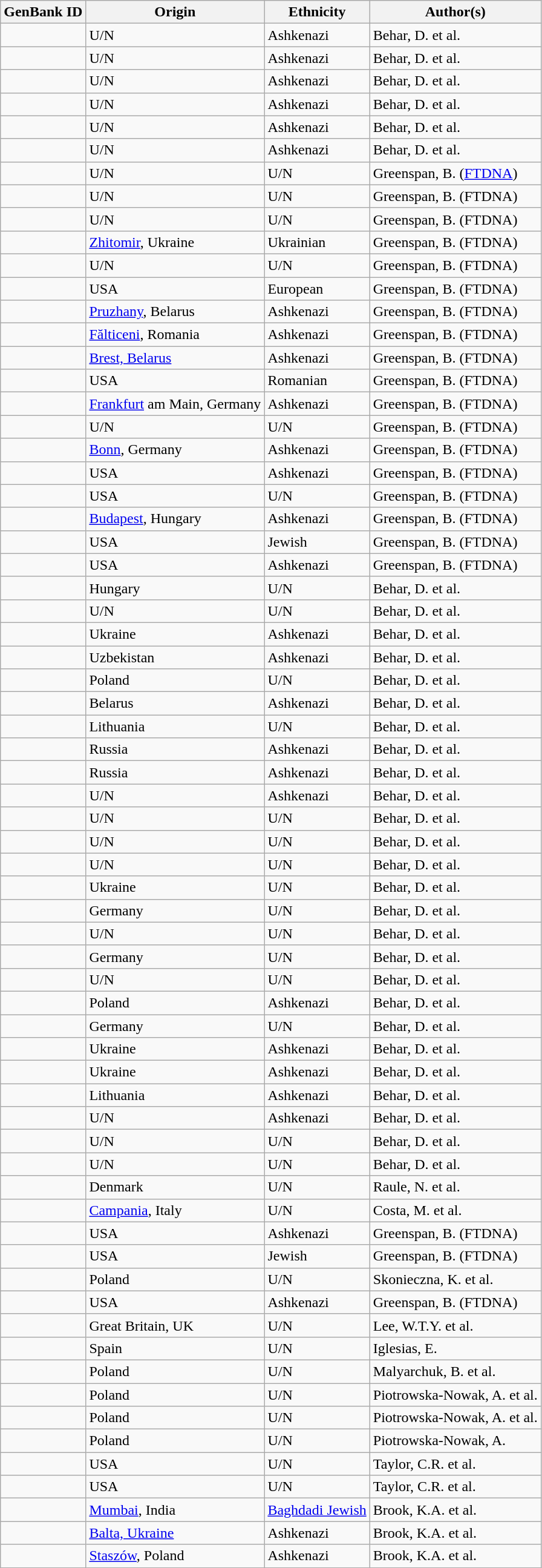<table class="wikitable sortable">
<tr>
<th>GenBank ID</th>
<th>Origin</th>
<th>Ethnicity</th>
<th>Author(s)</th>
</tr>
<tr>
<td></td>
<td>U/N</td>
<td>Ashkenazi</td>
<td>Behar, D. et al.</td>
</tr>
<tr>
<td></td>
<td>U/N</td>
<td>Ashkenazi</td>
<td>Behar, D. et al.</td>
</tr>
<tr>
<td></td>
<td>U/N</td>
<td>Ashkenazi</td>
<td>Behar, D. et al.</td>
</tr>
<tr>
<td></td>
<td>U/N</td>
<td>Ashkenazi</td>
<td>Behar, D. et al.</td>
</tr>
<tr>
<td></td>
<td>U/N</td>
<td>Ashkenazi</td>
<td>Behar, D. et al.</td>
</tr>
<tr>
<td></td>
<td>U/N</td>
<td>Ashkenazi</td>
<td>Behar, D. et al.</td>
</tr>
<tr>
<td></td>
<td>U/N</td>
<td>U/N</td>
<td>Greenspan, B. (<a href='#'>FTDNA</a>)</td>
</tr>
<tr>
<td></td>
<td>U/N</td>
<td>U/N</td>
<td>Greenspan, B. (FTDNA)</td>
</tr>
<tr>
<td></td>
<td>U/N</td>
<td>U/N</td>
<td>Greenspan, B. (FTDNA)</td>
</tr>
<tr>
<td></td>
<td><a href='#'>Zhitomir</a>, Ukraine</td>
<td>Ukrainian</td>
<td>Greenspan, B. (FTDNA)</td>
</tr>
<tr>
<td></td>
<td>U/N</td>
<td>U/N</td>
<td>Greenspan, B. (FTDNA)</td>
</tr>
<tr>
<td></td>
<td>USA</td>
<td>European</td>
<td>Greenspan, B. (FTDNA)</td>
</tr>
<tr>
<td></td>
<td><a href='#'>Pruzhany</a>, Belarus</td>
<td>Ashkenazi</td>
<td>Greenspan, B. (FTDNA)</td>
</tr>
<tr>
<td></td>
<td><a href='#'>Fălticeni</a>, Romania</td>
<td>Ashkenazi</td>
<td>Greenspan, B. (FTDNA)</td>
</tr>
<tr>
<td></td>
<td><a href='#'>Brest, Belarus</a></td>
<td>Ashkenazi</td>
<td>Greenspan, B. (FTDNA)</td>
</tr>
<tr>
<td></td>
<td>USA</td>
<td>Romanian</td>
<td>Greenspan, B. (FTDNA)</td>
</tr>
<tr>
<td></td>
<td><a href='#'>Frankfurt</a> am Main, Germany</td>
<td>Ashkenazi</td>
<td>Greenspan, B. (FTDNA)</td>
</tr>
<tr>
<td></td>
<td>U/N</td>
<td>U/N</td>
<td>Greenspan, B. (FTDNA)</td>
</tr>
<tr>
<td></td>
<td><a href='#'>Bonn</a>, Germany</td>
<td>Ashkenazi</td>
<td>Greenspan, B. (FTDNA)</td>
</tr>
<tr>
<td></td>
<td>USA</td>
<td>Ashkenazi</td>
<td>Greenspan, B. (FTDNA)</td>
</tr>
<tr>
<td></td>
<td>USA</td>
<td>U/N</td>
<td>Greenspan, B. (FTDNA)</td>
</tr>
<tr>
<td></td>
<td><a href='#'>Budapest</a>, Hungary</td>
<td>Ashkenazi</td>
<td>Greenspan, B. (FTDNA)</td>
</tr>
<tr>
<td></td>
<td>USA</td>
<td>Jewish</td>
<td>Greenspan, B. (FTDNA)</td>
</tr>
<tr>
<td></td>
<td>USA</td>
<td>Ashkenazi</td>
<td>Greenspan, B. (FTDNA)</td>
</tr>
<tr>
<td></td>
<td>Hungary</td>
<td>U/N</td>
<td>Behar, D. et al.</td>
</tr>
<tr>
<td></td>
<td>U/N</td>
<td>U/N</td>
<td>Behar, D. et al.</td>
</tr>
<tr>
<td></td>
<td>Ukraine</td>
<td>Ashkenazi</td>
<td>Behar, D. et al.</td>
</tr>
<tr>
<td></td>
<td>Uzbekistan</td>
<td>Ashkenazi</td>
<td>Behar, D. et al.</td>
</tr>
<tr>
<td></td>
<td>Poland</td>
<td>U/N</td>
<td>Behar, D. et al.</td>
</tr>
<tr>
<td></td>
<td>Belarus</td>
<td>Ashkenazi</td>
<td>Behar, D. et al.</td>
</tr>
<tr>
<td></td>
<td>Lithuania</td>
<td>U/N</td>
<td>Behar, D. et al.</td>
</tr>
<tr>
<td></td>
<td>Russia</td>
<td>Ashkenazi</td>
<td>Behar, D. et al.</td>
</tr>
<tr>
<td></td>
<td>Russia</td>
<td>Ashkenazi</td>
<td>Behar, D. et al.</td>
</tr>
<tr>
<td></td>
<td>U/N</td>
<td>Ashkenazi</td>
<td>Behar, D. et al.</td>
</tr>
<tr>
<td></td>
<td>U/N</td>
<td>U/N</td>
<td>Behar, D. et al.</td>
</tr>
<tr>
<td></td>
<td>U/N</td>
<td>U/N</td>
<td>Behar, D. et al.</td>
</tr>
<tr>
<td></td>
<td>U/N</td>
<td>U/N</td>
<td>Behar, D. et al.</td>
</tr>
<tr>
<td></td>
<td>Ukraine</td>
<td>U/N</td>
<td>Behar, D. et al.</td>
</tr>
<tr>
<td></td>
<td>Germany</td>
<td>U/N</td>
<td>Behar, D. et al.</td>
</tr>
<tr>
<td></td>
<td>U/N</td>
<td>U/N</td>
<td>Behar, D. et al.</td>
</tr>
<tr>
<td></td>
<td>Germany</td>
<td>U/N</td>
<td>Behar, D. et al.</td>
</tr>
<tr>
<td></td>
<td>U/N</td>
<td>U/N</td>
<td>Behar, D. et al.</td>
</tr>
<tr>
<td></td>
<td>Poland</td>
<td>Ashkenazi</td>
<td>Behar, D. et al.</td>
</tr>
<tr>
<td></td>
<td>Germany</td>
<td>U/N</td>
<td>Behar, D. et al.</td>
</tr>
<tr>
<td></td>
<td>Ukraine</td>
<td>Ashkenazi</td>
<td>Behar, D. et al.</td>
</tr>
<tr>
<td></td>
<td>Ukraine</td>
<td>Ashkenazi</td>
<td>Behar, D. et al.</td>
</tr>
<tr>
<td></td>
<td>Lithuania</td>
<td>Ashkenazi</td>
<td>Behar, D. et al.</td>
</tr>
<tr>
<td></td>
<td>U/N</td>
<td>Ashkenazi</td>
<td>Behar, D. et al.</td>
</tr>
<tr>
<td></td>
<td>U/N</td>
<td>U/N</td>
<td>Behar, D. et al.</td>
</tr>
<tr>
<td></td>
<td>U/N</td>
<td>U/N</td>
<td>Behar, D. et al.</td>
</tr>
<tr>
<td></td>
<td>Denmark</td>
<td>U/N</td>
<td>Raule, N. et al.</td>
</tr>
<tr>
<td></td>
<td><a href='#'>Campania</a>, Italy</td>
<td>U/N</td>
<td>Costa, M. et al.</td>
</tr>
<tr>
<td></td>
<td>USA</td>
<td>Ashkenazi</td>
<td>Greenspan, B. (FTDNA)</td>
</tr>
<tr>
<td></td>
<td>USA</td>
<td>Jewish</td>
<td>Greenspan, B. (FTDNA)</td>
</tr>
<tr>
<td></td>
<td>Poland</td>
<td>U/N</td>
<td>Skonieczna, K. et al.</td>
</tr>
<tr>
<td></td>
<td>USA</td>
<td>Ashkenazi</td>
<td>Greenspan, B. (FTDNA)</td>
</tr>
<tr>
<td></td>
<td>Great Britain, UK</td>
<td>U/N</td>
<td>Lee, W.T.Y. et al.</td>
</tr>
<tr>
<td></td>
<td>Spain</td>
<td>U/N</td>
<td>Iglesias, E.</td>
</tr>
<tr>
<td></td>
<td>Poland</td>
<td>U/N</td>
<td>Malyarchuk, B. et al.</td>
</tr>
<tr>
<td></td>
<td>Poland</td>
<td>U/N</td>
<td>Piotrowska-Nowak, A. et al.</td>
</tr>
<tr>
<td></td>
<td>Poland</td>
<td>U/N</td>
<td>Piotrowska-Nowak, A. et al.</td>
</tr>
<tr>
<td></td>
<td>Poland</td>
<td>U/N</td>
<td>Piotrowska-Nowak, A.</td>
</tr>
<tr>
<td></td>
<td>USA</td>
<td>U/N</td>
<td>Taylor, C.R. et al.</td>
</tr>
<tr>
<td></td>
<td>USA</td>
<td>U/N</td>
<td>Taylor, C.R. et al.</td>
</tr>
<tr>
<td></td>
<td><a href='#'>Mumbai</a>, India</td>
<td><a href='#'>Baghdadi Jewish</a></td>
<td>Brook, K.A. et al.</td>
</tr>
<tr>
<td></td>
<td><a href='#'>Balta, Ukraine</a></td>
<td>Ashkenazi</td>
<td>Brook, K.A. et al.</td>
</tr>
<tr>
<td></td>
<td><a href='#'>Staszów</a>, Poland</td>
<td>Ashkenazi</td>
<td>Brook, K.A. et al.</td>
</tr>
</table>
